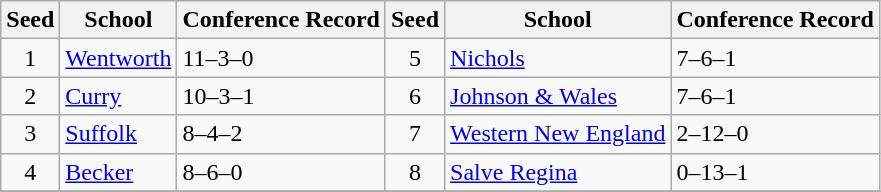<table class="wikitable">
<tr>
<th>Seed</th>
<th>School</th>
<th>Conference Record</th>
<th>Seed</th>
<th>School</th>
<th>Conference Record</th>
</tr>
<tr>
<td align=center>1</td>
<td><a href='#'>Wentworth</a></td>
<td>11–3–0</td>
<td align=center>5</td>
<td><a href='#'>Nichols</a></td>
<td>7–6–1</td>
</tr>
<tr>
<td align=center>2</td>
<td><a href='#'>Curry</a></td>
<td>10–3–1</td>
<td align=center>6</td>
<td><a href='#'>Johnson & Wales</a></td>
<td>7–6–1</td>
</tr>
<tr>
<td align=center>3</td>
<td><a href='#'>Suffolk</a></td>
<td>8–4–2</td>
<td align=center>7</td>
<td><a href='#'>Western New England</a></td>
<td>2–12–0</td>
</tr>
<tr>
<td align=center>4</td>
<td><a href='#'>Becker</a></td>
<td>8–6–0</td>
<td align=center>8</td>
<td><a href='#'>Salve Regina</a></td>
<td>0–13–1</td>
</tr>
<tr>
</tr>
</table>
